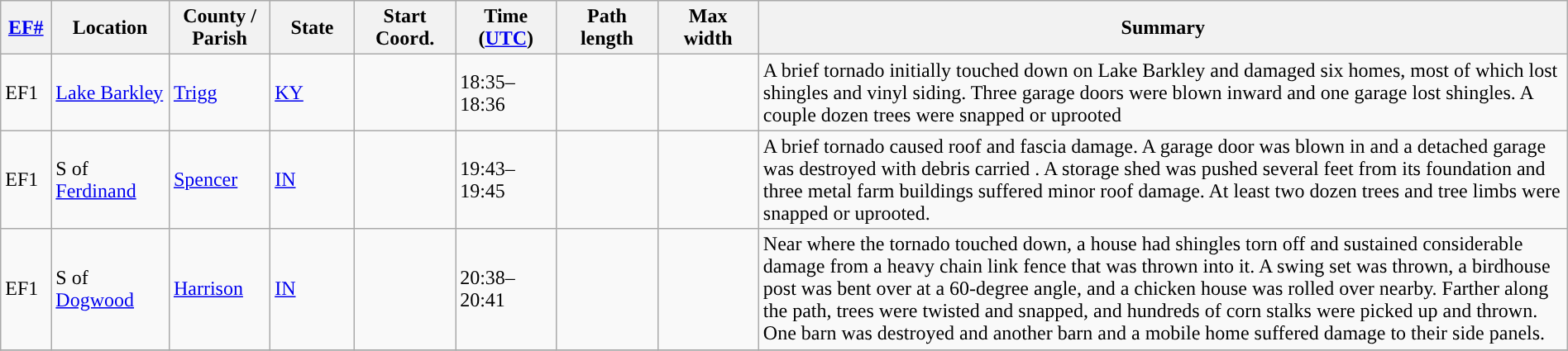<table class="wikitable sortable" style="width:100%;">
<tr>
<th scope="col"  style="width:3%; text-align:center;"><a href='#'>EF#</a></th>
<th scope="col"  style="width:7%; text-align:center;" class="unsortable">Location</th>
<th scope="col"  style="width:6%; text-align:center;" class="unsortable">County / Parish</th>
<th scope="col"  style="width:5%; text-align:center;">State</th>
<th scope="col"  style="width:6%; text-align:center;">Start Coord.</th>
<th scope="col"  style="width:6%; text-align:center;">Time (<a href='#'>UTC</a>)</th>
<th scope="col"  style="width:6%; text-align:center;">Path length</th>
<th scope="col"  style="width:6%; text-align:center;">Max width</th>
<th scope="col" class="unsortable" style="width:48%; text-align:center;">Summary</th>
</tr>
<tr>
<td>EF1</td>
<td><a href='#'>Lake Barkley</a></td>
<td><a href='#'>Trigg</a></td>
<td><a href='#'>KY</a></td>
<td></td>
<td>18:35–18:36</td>
<td></td>
<td></td>
<td>A brief tornado initially touched down on Lake Barkley and damaged six homes, most of which lost shingles and vinyl siding. Three garage doors were blown inward and one garage lost shingles. A couple dozen trees were snapped or uprooted</td>
</tr>
<tr>
<td>EF1</td>
<td>S of <a href='#'>Ferdinand</a></td>
<td><a href='#'>Spencer</a></td>
<td><a href='#'>IN</a></td>
<td></td>
<td>19:43–19:45</td>
<td></td>
<td></td>
<td>A brief tornado caused roof and fascia damage. A garage door was blown in and a detached garage was destroyed with debris carried . A storage shed was pushed several feet from its foundation and three metal farm buildings suffered minor roof damage. At least two dozen trees and tree limbs were snapped or uprooted.</td>
</tr>
<tr>
<td>EF1</td>
<td>S of <a href='#'>Dogwood</a></td>
<td><a href='#'>Harrison</a></td>
<td><a href='#'>IN</a></td>
<td></td>
<td>20:38–20:41</td>
<td></td>
<td></td>
<td>Near where the tornado touched down, a house had shingles torn off and sustained considerable damage from a heavy chain link fence that was thrown into it. A swing set was thrown, a birdhouse post was bent over at a 60-degree angle, and a chicken house was rolled over nearby. Farther along the path, trees were twisted and snapped, and hundreds of corn stalks were picked up and thrown. One barn was destroyed and another barn and a mobile home suffered damage to their side panels.</td>
</tr>
<tr>
</tr>
</table>
